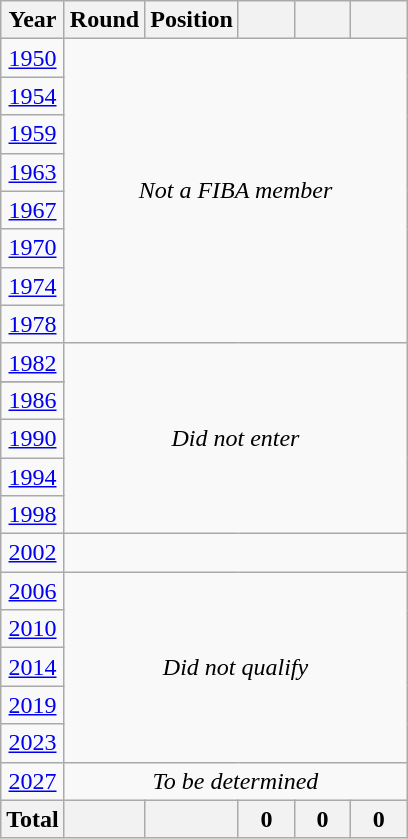<table class="wikitable" style="text-align:center;">
<tr>
<th>Year</th>
<th>Round</th>
<th>Position</th>
<th width=30></th>
<th width=30></th>
<th width=30></th>
</tr>
<tr>
<td> <a href='#'>1950</a></td>
<td rowspan=8 colspan="5"><em>Not a FIBA member</em></td>
</tr>
<tr>
<td> <a href='#'>1954</a></td>
</tr>
<tr>
<td> <a href='#'>1959</a></td>
</tr>
<tr>
<td> <a href='#'>1963</a></td>
</tr>
<tr>
<td> <a href='#'>1967</a></td>
</tr>
<tr>
<td> <a href='#'>1970</a></td>
</tr>
<tr>
<td> <a href='#'>1974</a></td>
</tr>
<tr>
<td> <a href='#'>1978</a></td>
</tr>
<tr>
<td> <a href='#'>1982</a></td>
<td rowspan=6 colspan="5"><em>Did not enter</em></td>
</tr>
<tr>
</tr>
<tr>
<td> <a href='#'>1986</a></td>
</tr>
<tr>
<td> <a href='#'>1990</a></td>
</tr>
<tr>
<td> <a href='#'>1994</a></td>
</tr>
<tr>
<td> <a href='#'>1998</a></td>
</tr>
<tr>
<td> <a href='#'>2002</a></td>
</tr>
<tr>
<td> <a href='#'>2006</a></td>
<td rowspan=5 colspan="5"><em>Did not qualify</em></td>
</tr>
<tr>
<td> <a href='#'>2010</a></td>
</tr>
<tr>
<td> <a href='#'>2014</a></td>
</tr>
<tr>
<td> <a href='#'>2019</a></td>
</tr>
<tr>
<td>   <a href='#'>2023</a></td>
</tr>
<tr>
<td> <a href='#'>2027</a></td>
<td colspan="5"><em>To be determined</em></td>
</tr>
<tr>
<th>Total</th>
<th></th>
<th></th>
<th>0</th>
<th>0</th>
<th>0</th>
</tr>
</table>
